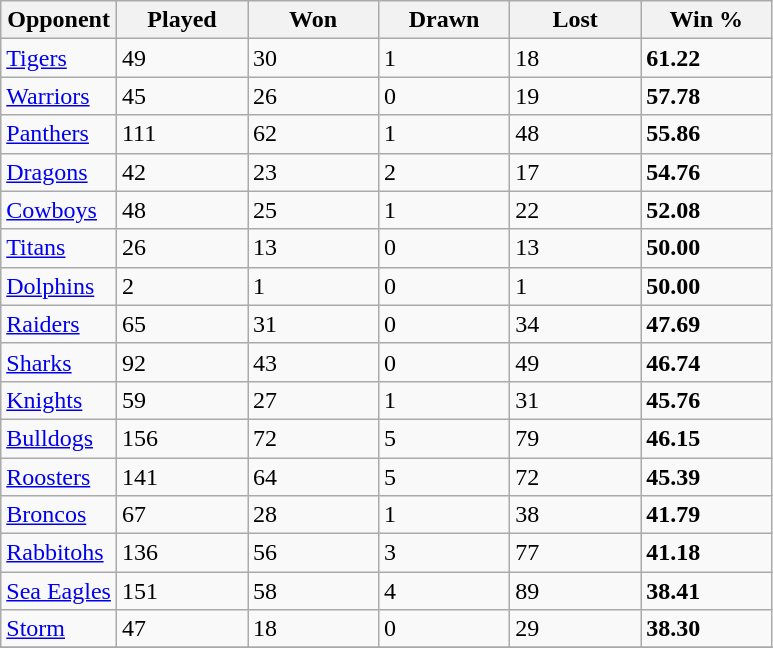<table class="wikitable sortable defaultcenter col1left">
<tr>
<th>Opponent</th>
<th style="width:5em">Played</th>
<th style="width:5em">Won</th>
<th style="width:5em">Drawn</th>
<th style="width:5em">Lost</th>
<th style="width:5em">Win %</th>
</tr>
<tr>
<td> <a href='#'>Tigers</a></td>
<td>49</td>
<td>30</td>
<td>1</td>
<td>18</td>
<td><strong>61.22</strong></td>
</tr>
<tr>
<td> <a href='#'>Warriors</a></td>
<td>45</td>
<td>26</td>
<td>0</td>
<td>19</td>
<td><strong>57.78</strong></td>
</tr>
<tr>
<td> <a href='#'>Panthers</a></td>
<td>111</td>
<td>62</td>
<td>1</td>
<td>48</td>
<td><strong>55.86</strong></td>
</tr>
<tr>
<td> <a href='#'>Dragons</a></td>
<td>42</td>
<td>23</td>
<td>2</td>
<td>17</td>
<td><strong>54.76</strong></td>
</tr>
<tr>
<td> <a href='#'>Cowboys</a></td>
<td>48</td>
<td>25</td>
<td>1</td>
<td>22</td>
<td><strong>52.08</strong></td>
</tr>
<tr>
<td> <a href='#'>Titans</a></td>
<td>26</td>
<td>13</td>
<td>0</td>
<td>13</td>
<td><strong>50.00</strong></td>
</tr>
<tr>
<td> <a href='#'>Dolphins</a></td>
<td>2</td>
<td>1</td>
<td>0</td>
<td>1</td>
<td><strong>50.00</strong></td>
</tr>
<tr>
<td> <a href='#'>Raiders</a></td>
<td>65</td>
<td>31</td>
<td>0</td>
<td>34</td>
<td><strong>47.69</strong></td>
</tr>
<tr>
<td> <a href='#'>Sharks</a></td>
<td>92</td>
<td>43</td>
<td>0</td>
<td>49</td>
<td><strong>46.74</strong></td>
</tr>
<tr>
<td> <a href='#'>Knights</a></td>
<td>59</td>
<td>27</td>
<td>1</td>
<td>31</td>
<td><strong>45.76</strong></td>
</tr>
<tr>
<td> <a href='#'>Bulldogs</a></td>
<td>156</td>
<td>72</td>
<td>5</td>
<td>79</td>
<td><strong>46.15</strong></td>
</tr>
<tr>
<td> <a href='#'>Roosters</a></td>
<td>141</td>
<td>64</td>
<td>5</td>
<td>72</td>
<td><strong>45.39</strong></td>
</tr>
<tr>
<td> <a href='#'>Broncos</a></td>
<td>67</td>
<td>28</td>
<td>1</td>
<td>38</td>
<td><strong>41.79</strong></td>
</tr>
<tr>
<td> <a href='#'>Rabbitohs</a></td>
<td>136</td>
<td>56</td>
<td>3</td>
<td>77</td>
<td><strong>41.18</strong></td>
</tr>
<tr>
<td> <a href='#'>Sea Eagles</a></td>
<td>151</td>
<td>58</td>
<td>4</td>
<td>89</td>
<td><strong>38.41</strong></td>
</tr>
<tr>
<td> <a href='#'>Storm</a></td>
<td>47</td>
<td>18</td>
<td>0</td>
<td>29</td>
<td><strong>38.30</strong></td>
</tr>
<tr class="sortbottom">
</tr>
</table>
